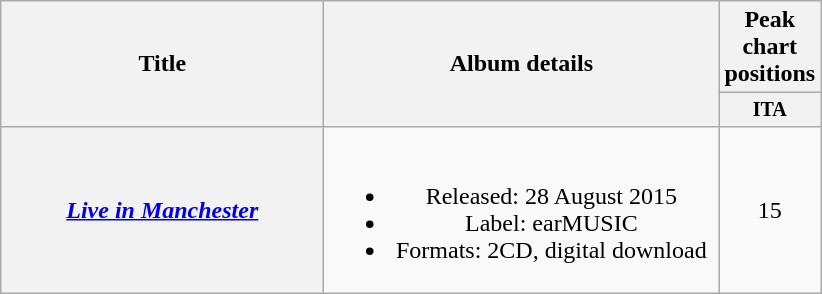<table class="wikitable plainrowheaders" style="text-align:center;" border="1">
<tr>
<th rowspan="2" style="width:13em;">Title</th>
<th rowspan="2" style="width:16em;">Album details</th>
<th colspan="1">Peak chart positions</th>
</tr>
<tr style="font-size:smaller;">
<th width="25">ITA<br></th>
</tr>
<tr>
<th scope="row"><em><a href='#'>Live in Manchester</a></em></th>
<td><br><ul><li>Released: 28 August 2015</li><li>Label: earMUSIC</li><li>Formats: 2CD, digital download</li></ul></td>
<td>15</td>
</tr>
</table>
